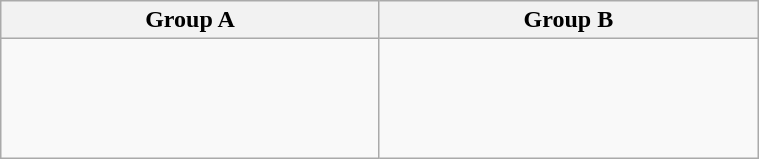<table class="wikitable" width=40%>
<tr>
<th width=25%>Group A</th>
<th width=25%>Group B</th>
</tr>
<tr>
<td><br><br>
<br>
<br>
</td>
<td><br><br>
<br>
<br>
</td>
</tr>
</table>
